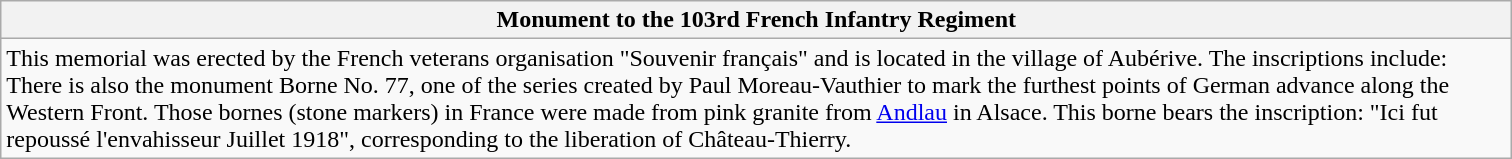<table class="wikitable sortable">
<tr>
<th scope="col" style="width:1000px;">Monument to the 103rd French Infantry Regiment</th>
</tr>
<tr>
<td>This memorial was erected by the French veterans organisation "Souvenir français" and is located in the village of Aubérive. The inscriptions include: <br>There is also the monument Borne No. 77, one of the series created by Paul Moreau-Vauthier to mark the furthest points of German advance along the Western Front. Those bornes (stone markers) in France were made from pink granite from <a href='#'>Andlau</a> in Alsace. This borne bears the inscription: "Ici fut repoussé l'envahisseur Juillet 1918", corresponding to the liberation of Château-Thierry.</td>
</tr>
</table>
